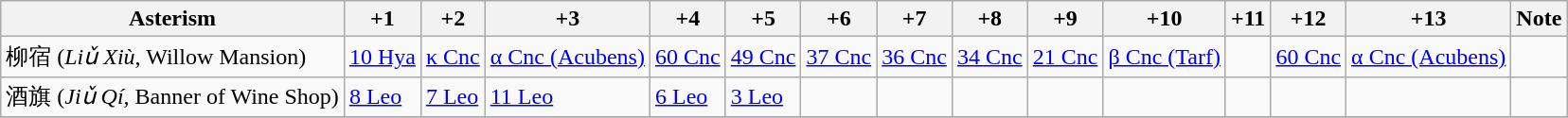<table class = "wikitable">
<tr>
<th>Asterism</th>
<th>+1</th>
<th>+2</th>
<th>+3</th>
<th>+4</th>
<th>+5</th>
<th>+6</th>
<th>+7</th>
<th>+8</th>
<th>+9</th>
<th>+10</th>
<th>+11</th>
<th>+12</th>
<th>+13</th>
<th>Note</th>
</tr>
<tr>
<td>柳宿 (<em>Liǔ Xiù</em>, Willow Mansion)</td>
<td><a href='#'>10 Hya</a></td>
<td><a href='#'>κ Cnc</a></td>
<td><a href='#'>α Cnc (Acubens)</a></td>
<td><a href='#'>60 Cnc</a></td>
<td><a href='#'>49 Cnc</a></td>
<td><a href='#'>37 Cnc</a></td>
<td><a href='#'>36 Cnc</a></td>
<td><a href='#'>34 Cnc</a></td>
<td><a href='#'>21 Cnc</a></td>
<td><a href='#'>β Cnc (Tarf)</a></td>
<td></td>
<td><a href='#'>60 Cnc</a></td>
<td><a href='#'>α Cnc (Acubens)</a></td>
<td></td>
</tr>
<tr>
<td>酒旗 (<em>Jiǔ Qí</em>, Banner of Wine Shop)</td>
<td><a href='#'>8 Leo</a></td>
<td><a href='#'>7 Leo</a></td>
<td><a href='#'>11 Leo</a></td>
<td><a href='#'>6 Leo</a></td>
<td><a href='#'>3 Leo</a></td>
<td></td>
<td></td>
<td></td>
<td></td>
<td></td>
<td></td>
<td></td>
<td></td>
<td></td>
</tr>
<tr>
</tr>
</table>
